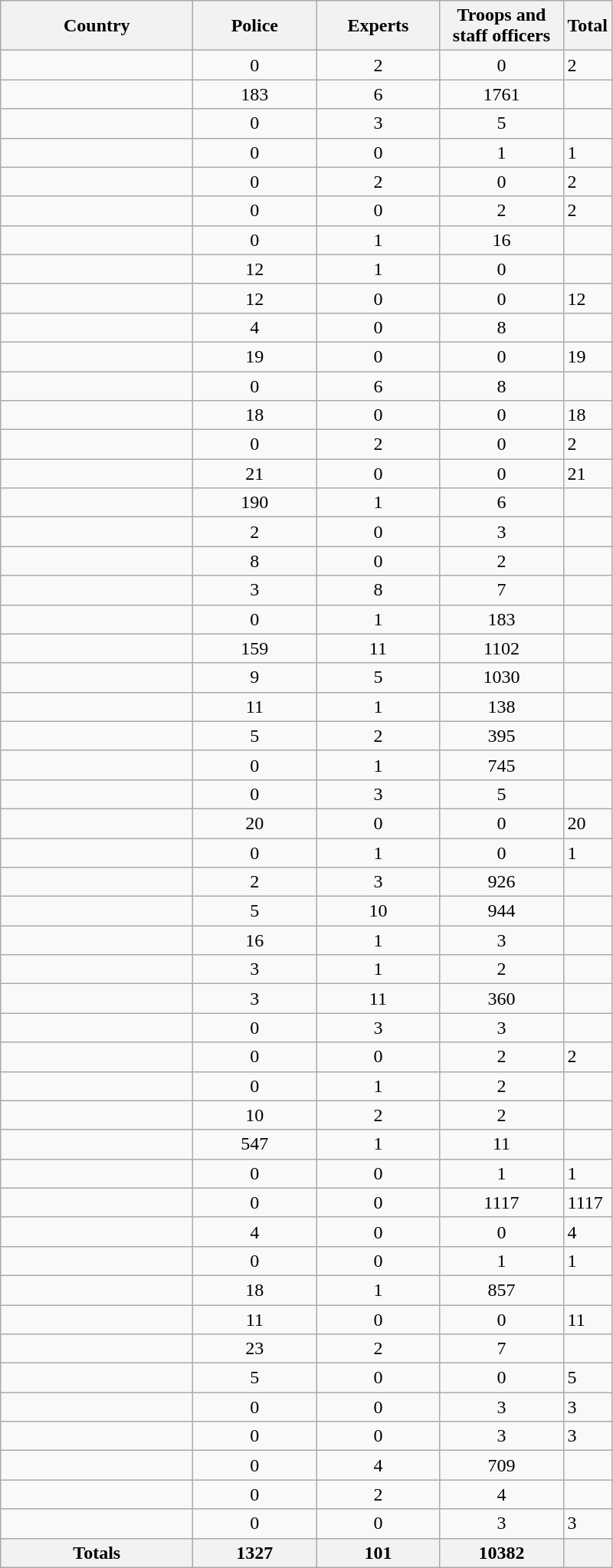<table class="wikitable sortable col5right">
<tr>
<th scope="col" style="width:160px;">Country</th>
<th scope="col" style="width:100px;">Police</th>
<th scope="col" style="width:100px;">Experts</th>
<th scope="col" style="width:100px;">Troops and staff officers</th>
<th>Total</th>
</tr>
<tr>
<td></td>
<td align="center">0</td>
<td align="center">2</td>
<td align="center">0</td>
<td>2</td>
</tr>
<tr>
<td></td>
<td align="center">183</td>
<td align="center">6</td>
<td align="center">1761</td>
<td></td>
</tr>
<tr>
<td></td>
<td align="center">0</td>
<td align="center">3</td>
<td align="center">5</td>
<td></td>
</tr>
<tr>
<td></td>
<td align="center">0</td>
<td align="center">0</td>
<td align="center">1</td>
<td>1</td>
</tr>
<tr>
<td></td>
<td align="center">0</td>
<td align="center">2</td>
<td align="center">0</td>
<td>2</td>
</tr>
<tr>
<td></td>
<td align="center">0</td>
<td align="center">0</td>
<td align="center">2</td>
<td>2</td>
</tr>
<tr>
<td></td>
<td align="center">0</td>
<td align="center">1</td>
<td align="center">16</td>
<td></td>
</tr>
<tr>
<td></td>
<td align="center">12</td>
<td align="center">1</td>
<td align="center">0</td>
<td></td>
</tr>
<tr>
<td></td>
<td align="center">12</td>
<td align="center">0</td>
<td align="center">0</td>
<td>12</td>
</tr>
<tr>
<td></td>
<td align="center">4</td>
<td align="center">0</td>
<td align="center">8</td>
<td></td>
</tr>
<tr>
<td></td>
<td align="center">19</td>
<td align="center">0</td>
<td align="center">0</td>
<td>19</td>
</tr>
<tr>
<td></td>
<td align="center">0</td>
<td align="center">6</td>
<td align="center">8</td>
<td></td>
</tr>
<tr>
<td></td>
<td align="center">18</td>
<td align="center">0</td>
<td align="center">0</td>
<td>18</td>
</tr>
<tr>
<td></td>
<td align="center">0</td>
<td align="center">2</td>
<td align="center">0</td>
<td>2</td>
</tr>
<tr>
<td></td>
<td align="center">21</td>
<td align="center">0</td>
<td align="center">0</td>
<td>21</td>
</tr>
<tr>
<td></td>
<td align="center">190</td>
<td align="center">1</td>
<td align="center">6</td>
<td></td>
</tr>
<tr>
<td></td>
<td align="center">2</td>
<td align="center">0</td>
<td align="center">3</td>
<td></td>
</tr>
<tr>
<td></td>
<td align="center">8</td>
<td align="center">0</td>
<td align="center">2</td>
<td></td>
</tr>
<tr>
<td></td>
<td align="center">3</td>
<td align="center">8</td>
<td align="center">7</td>
<td></td>
</tr>
<tr>
<td></td>
<td align="center">0</td>
<td align="center">1</td>
<td align="center">183</td>
<td></td>
</tr>
<tr>
<td></td>
<td align="center">159</td>
<td align="center">11</td>
<td align="center">1102</td>
<td></td>
</tr>
<tr>
<td></td>
<td align="center">9</td>
<td align="center">5</td>
<td align="center">1030</td>
<td></td>
</tr>
<tr>
<td></td>
<td align="center">11</td>
<td align="center">1</td>
<td align="center">138</td>
<td></td>
</tr>
<tr>
<td></td>
<td align="center">5</td>
<td align="center">2</td>
<td align="center">395</td>
<td></td>
</tr>
<tr>
<td></td>
<td align="center">0</td>
<td align="center">1</td>
<td align="center">745</td>
<td></td>
</tr>
<tr>
<td></td>
<td align="center">0</td>
<td align="center">3</td>
<td align="center">5</td>
<td></td>
</tr>
<tr>
<td></td>
<td align="center">20</td>
<td align="center">0</td>
<td align="center">0</td>
<td>20</td>
</tr>
<tr>
<td></td>
<td align="center">0</td>
<td align="center">1</td>
<td align="center">0</td>
<td>1</td>
</tr>
<tr>
<td></td>
<td align="center">2</td>
<td align="center">3</td>
<td align="center">926</td>
<td></td>
</tr>
<tr>
<td></td>
<td align="center">5</td>
<td align="center">10</td>
<td align="center">944</td>
<td></td>
</tr>
<tr>
<td></td>
<td align="center">16</td>
<td align="center">1</td>
<td align="center">3</td>
<td></td>
</tr>
<tr>
<td></td>
<td align="center">3</td>
<td align="center">1</td>
<td align="center">2</td>
<td></td>
</tr>
<tr>
<td></td>
<td align="center">3</td>
<td align="center">11</td>
<td align="center">360</td>
<td></td>
</tr>
<tr>
<td></td>
<td align="center">0</td>
<td align="center">3</td>
<td align="center">3</td>
<td></td>
</tr>
<tr>
<td></td>
<td align="center">0</td>
<td align="center">0</td>
<td align="center">2</td>
<td>2</td>
</tr>
<tr>
<td></td>
<td align="center">0</td>
<td align="center">1</td>
<td align="center">2</td>
<td></td>
</tr>
<tr>
<td></td>
<td align="center">10</td>
<td align="center">2</td>
<td align="center">2</td>
<td></td>
</tr>
<tr>
<td></td>
<td align="center">547</td>
<td align="center">1</td>
<td align="center">11</td>
<td></td>
</tr>
<tr>
<td></td>
<td align="center">0</td>
<td align="center">0</td>
<td align="center">1</td>
<td>1</td>
</tr>
<tr>
<td></td>
<td align="center">0</td>
<td align="center">0</td>
<td align="center">1117</td>
<td>1117</td>
</tr>
<tr>
<td></td>
<td align="center">4</td>
<td align="center">0</td>
<td align="center">0</td>
<td>4</td>
</tr>
<tr>
<td></td>
<td align="center">0</td>
<td align="center">0</td>
<td align="center">1</td>
<td>1</td>
</tr>
<tr>
<td></td>
<td align="center">18</td>
<td align="center">1</td>
<td align="center">857</td>
<td></td>
</tr>
<tr>
<td></td>
<td align="center">11</td>
<td align="center">0</td>
<td align="center">0</td>
<td>11</td>
</tr>
<tr>
<td></td>
<td align="center">23</td>
<td align="center">2</td>
<td align="center">7</td>
<td></td>
</tr>
<tr>
<td></td>
<td align="center">5</td>
<td align="center">0</td>
<td align="center">0</td>
<td>5</td>
</tr>
<tr>
<td></td>
<td align="center">0</td>
<td align="center">0</td>
<td align="center">3</td>
<td>3</td>
</tr>
<tr>
<td></td>
<td align="center">0</td>
<td align="center">0</td>
<td align="center">3</td>
<td>3</td>
</tr>
<tr>
<td></td>
<td align="center">0</td>
<td align="center">4</td>
<td align="center">709</td>
<td></td>
</tr>
<tr>
<td></td>
<td align="center">0</td>
<td align="center">2</td>
<td align="center">4</td>
<td></td>
</tr>
<tr>
<td></td>
<td align="center">0</td>
<td align="center">0</td>
<td align="center">3</td>
<td>3</td>
</tr>
<tr>
<th>Totals</th>
<th align="center">1327</th>
<th align="center">101</th>
<th align="center">10382</th>
<th></th>
</tr>
</table>
